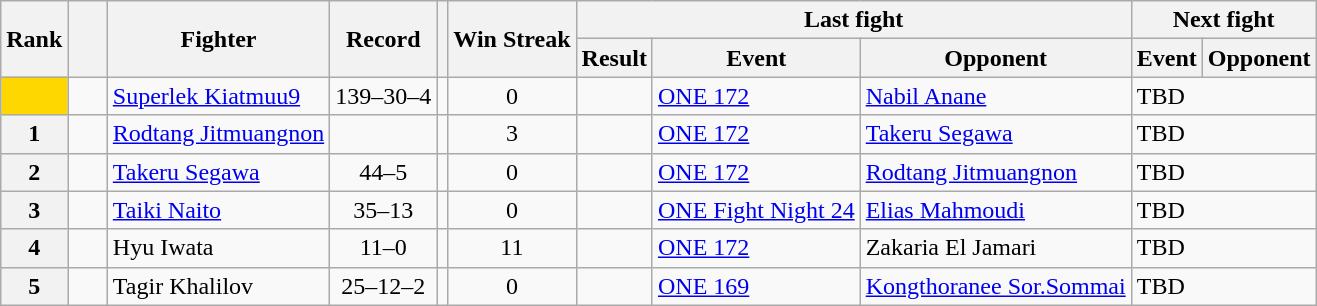<table class="wikitable" style="display: inline-table;">
<tr>
<th rowspan=2>Rank</th>
<th width=3% rowspan=2></th>
<th rowspan=2>Fighter</th>
<th rowspan=2>Record</th>
<th rowspan=2></th>
<th rowspan=2>Win Streak</th>
<th colspan=3>Last fight</th>
<th colspan=2>Next fight</th>
</tr>
<tr>
<th>Result</th>
<th>Event</th>
<th>Opponent</th>
<th>Event</th>
<th>Opponent</th>
</tr>
<tr>
<th style="background:gold"></th>
<td></td>
<td><a href='#'>Superlek Kiatmuu9</a></td>
<td align="center">139–30–4</td>
<td align="center"></td>
<td align=center>0</td>
<td></td>
<td><a href='#'>ONE 172</a></td>
<td><a href='#'>Nabil Anane</a></td>
<td colspan="2">TBD</td>
</tr>
<tr>
<th>1</th>
<td></td>
<td><a href='#'>Rodtang Jitmuangnon</a></td>
<td align="center"></td>
<td align="center"></td>
<td align=center>3</td>
<td></td>
<td><a href='#'>ONE 172</a></td>
<td><a href='#'>Takeru Segawa</a></td>
<td colspan="2">TBD</td>
</tr>
<tr>
<th>2</th>
<td></td>
<td><a href='#'>Takeru Segawa</a></td>
<td align="center">44–5</td>
<td align="center"></td>
<td align=center>0</td>
<td></td>
<td><a href='#'>ONE 172</a></td>
<td><a href='#'>Rodtang Jitmuangnon</a></td>
<td colspan="2">TBD</td>
</tr>
<tr>
<th>3</th>
<td></td>
<td><a href='#'>Taiki Naito</a></td>
<td align="center">35–13</td>
<td align="center"></td>
<td align=center>0</td>
<td></td>
<td><a href='#'>ONE Fight Night 24</a></td>
<td><a href='#'>Elias Mahmoudi</a></td>
<td colspan=2>TBD</td>
</tr>
<tr>
<th>4</th>
<td></td>
<td>Hyu Iwata</td>
<td align="center">11–0</td>
<td align="center"></td>
<td align=center>11</td>
<td></td>
<td><a href='#'>ONE 172</a></td>
<td>Zakaria El Jamari</td>
<td colspan=2>TBD</td>
</tr>
<tr>
<th>5</th>
<td></td>
<td>Tagir Khalilov</td>
<td align="center">25–12–2</td>
<td align="center"></td>
<td align=center>0</td>
<td></td>
<td><a href='#'>ONE 169</a></td>
<td><a href='#'>Kongthoranee Sor.Sommai</a></td>
<td colspan=2>TBD</td>
</tr>
</table>
